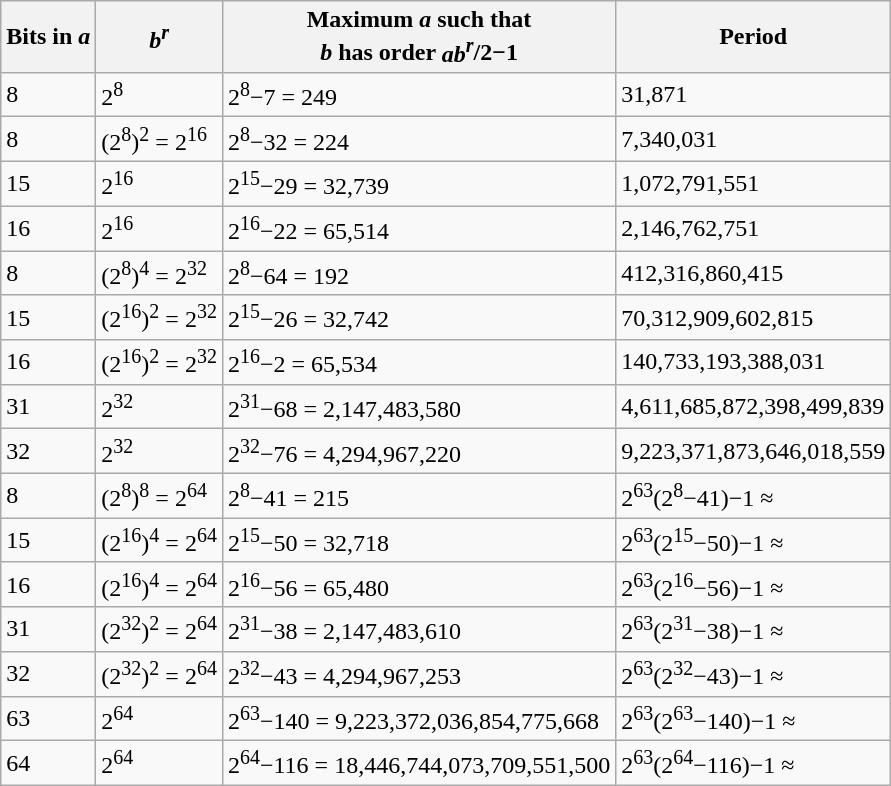<table class="wikitable" border="1">
<tr>
<th>Bits in <em>a</em></th>
<th><em>b<sup>r</sup></em></th>
<th>Maximum <em>a</em> such that<br><em>b</em> has order <em>ab<sup>r</sup></em>/2−1</th>
<th>Period</th>
</tr>
<tr>
<td>8</td>
<td>2<sup>8</sup></td>
<td>2<sup>8</sup>−7 = 249</td>
<td>31,871</td>
</tr>
<tr>
<td>8</td>
<td>(2<sup>8</sup>)<sup>2</sup> = 2<sup>16</sup></td>
<td>2<sup>8</sup>−32 = 224</td>
<td>7,340,031</td>
</tr>
<tr>
<td>15</td>
<td>2<sup>16</sup></td>
<td>2<sup>15</sup>−29 = 32,739</td>
<td>1,072,791,551</td>
</tr>
<tr>
<td>16</td>
<td>2<sup>16</sup></td>
<td>2<sup>16</sup>−22 = 65,514</td>
<td>2,146,762,751</td>
</tr>
<tr>
<td>8</td>
<td>(2<sup>8</sup>)<sup>4</sup> = 2<sup>32</sup></td>
<td>2<sup>8</sup>−64 = 192</td>
<td>412,316,860,415</td>
</tr>
<tr>
<td>15</td>
<td>(2<sup>16</sup>)<sup>2</sup> = 2<sup>32</sup></td>
<td>2<sup>15</sup>−26 = 32,742</td>
<td>70,312,909,602,815</td>
</tr>
<tr>
<td>16</td>
<td>(2<sup>16</sup>)<sup>2</sup> = 2<sup>32</sup></td>
<td>2<sup>16</sup>−2 = 65,534</td>
<td>140,733,193,388,031</td>
</tr>
<tr>
<td>31</td>
<td>2<sup>32</sup></td>
<td>2<sup>31</sup>−68 = 2,147,483,580</td>
<td>4,611,685,872,398,499,839</td>
</tr>
<tr>
<td>32</td>
<td>2<sup>32</sup></td>
<td>2<sup>32</sup>−76 = 4,294,967,220</td>
<td>9,223,371,873,646,018,559</td>
</tr>
<tr>
<td>8</td>
<td>(2<sup>8</sup>)<sup>8</sup> = 2<sup>64</sup></td>
<td>2<sup>8</sup>−41 = 215</td>
<td>2<sup>63</sup>(2<sup>8</sup>−41)−1 ≈ </td>
</tr>
<tr>
<td>15</td>
<td>(2<sup>16</sup>)<sup>4</sup> = 2<sup>64</sup></td>
<td>2<sup>15</sup>−50 = 32,718</td>
<td>2<sup>63</sup>(2<sup>15</sup>−50)−1 ≈ </td>
</tr>
<tr>
<td>16</td>
<td>(2<sup>16</sup>)<sup>4</sup> = 2<sup>64</sup></td>
<td>2<sup>16</sup>−56 = 65,480</td>
<td>2<sup>63</sup>(2<sup>16</sup>−56)−1 ≈ </td>
</tr>
<tr>
<td>31</td>
<td>(2<sup>32</sup>)<sup>2</sup> = 2<sup>64</sup></td>
<td>2<sup>31</sup>−38 = 2,147,483,610</td>
<td>2<sup>63</sup>(2<sup>31</sup>−38)−1 ≈ </td>
</tr>
<tr>
<td>32</td>
<td>(2<sup>32</sup>)<sup>2</sup> = 2<sup>64</sup></td>
<td>2<sup>32</sup>−43 = 4,294,967,253</td>
<td>2<sup>63</sup>(2<sup>32</sup>−43)−1 ≈ </td>
</tr>
<tr>
<td>63</td>
<td>2<sup>64</sup></td>
<td>2<sup>63</sup>−140 = 9,223,372,036,854,775,668</td>
<td>2<sup>63</sup>(2<sup>63</sup>−140)−1 ≈ </td>
</tr>
<tr>
<td>64</td>
<td>2<sup>64</sup></td>
<td>2<sup>64</sup>−116 = 18,446,744,073,709,551,500</td>
<td>2<sup>63</sup>(2<sup>64</sup>−116)−1 ≈ </td>
</tr>
</table>
